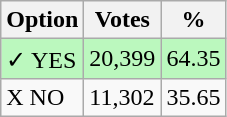<table class="wikitable">
<tr>
<th>Option</th>
<th>Votes</th>
<th>%</th>
</tr>
<tr>
<td style=background:#bbf8be>✓ YES</td>
<td style=background:#bbf8be>20,399</td>
<td style=background:#bbf8be>64.35</td>
</tr>
<tr>
<td>X NO</td>
<td>11,302</td>
<td>35.65</td>
</tr>
</table>
